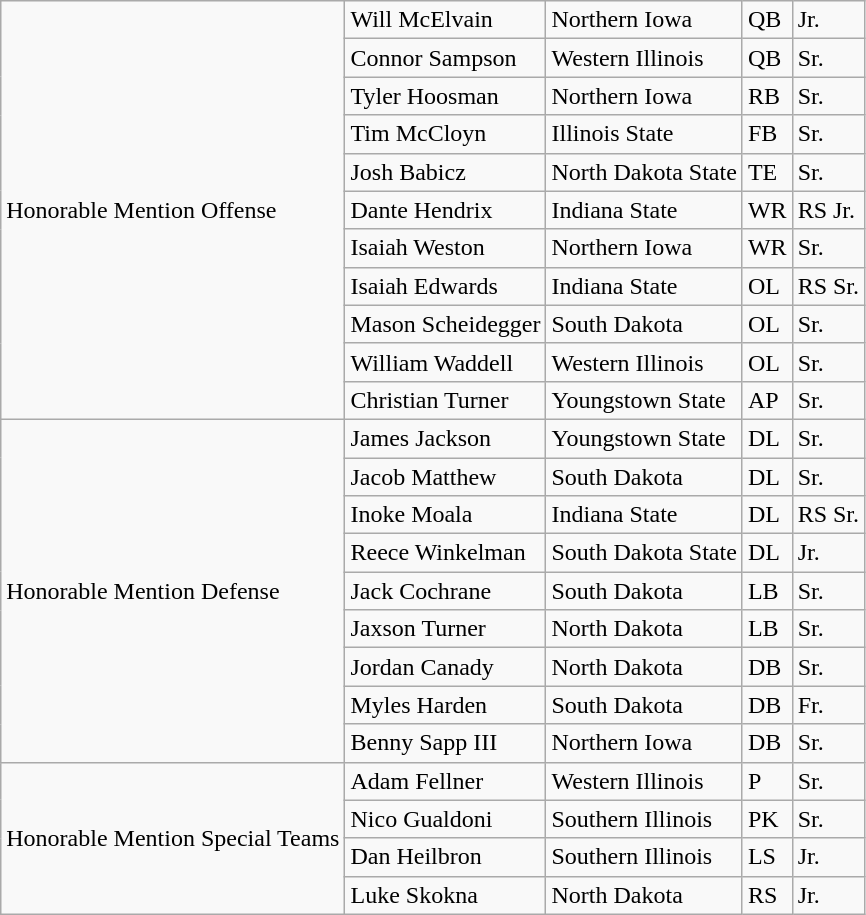<table class="wikitable">
<tr>
<td rowspan=11>Honorable Mention Offense</td>
<td>Will McElvain</td>
<td>Northern Iowa</td>
<td>QB</td>
<td>Jr.</td>
</tr>
<tr>
<td>Connor Sampson</td>
<td>Western Illinois</td>
<td>QB</td>
<td>Sr.</td>
</tr>
<tr>
<td>Tyler Hoosman</td>
<td>Northern Iowa</td>
<td>RB</td>
<td>Sr.</td>
</tr>
<tr>
<td>Tim McCloyn</td>
<td>Illinois State</td>
<td>FB</td>
<td>Sr.</td>
</tr>
<tr>
<td>Josh Babicz</td>
<td>North Dakota State</td>
<td>TE</td>
<td>Sr.</td>
</tr>
<tr>
<td>Dante Hendrix</td>
<td>Indiana State</td>
<td>WR</td>
<td>RS Jr.</td>
</tr>
<tr>
<td>Isaiah Weston</td>
<td>Northern Iowa</td>
<td>WR</td>
<td>Sr.</td>
</tr>
<tr>
<td>Isaiah Edwards</td>
<td>Indiana State</td>
<td>OL</td>
<td>RS Sr.</td>
</tr>
<tr>
<td>Mason Scheidegger</td>
<td>South Dakota</td>
<td>OL</td>
<td>Sr.</td>
</tr>
<tr>
<td>William Waddell</td>
<td>Western Illinois</td>
<td>OL</td>
<td>Sr.</td>
</tr>
<tr>
<td>Christian Turner</td>
<td>Youngstown State</td>
<td>AP</td>
<td>Sr.</td>
</tr>
<tr>
<td rowspan=9>Honorable Mention Defense</td>
<td>James Jackson</td>
<td>Youngstown State</td>
<td>DL</td>
<td>Sr.</td>
</tr>
<tr>
<td>Jacob Matthew</td>
<td>South Dakota</td>
<td>DL</td>
<td>Sr.</td>
</tr>
<tr>
<td>Inoke Moala</td>
<td>Indiana State</td>
<td>DL</td>
<td>RS Sr.</td>
</tr>
<tr>
<td>Reece Winkelman</td>
<td>South Dakota State</td>
<td>DL</td>
<td>Jr.</td>
</tr>
<tr>
<td>Jack Cochrane</td>
<td>South Dakota</td>
<td>LB</td>
<td>Sr.</td>
</tr>
<tr>
<td>Jaxson Turner</td>
<td>North Dakota</td>
<td>LB</td>
<td>Sr.</td>
</tr>
<tr>
<td>Jordan Canady</td>
<td>North Dakota</td>
<td>DB</td>
<td>Sr.</td>
</tr>
<tr>
<td>Myles Harden</td>
<td>South Dakota</td>
<td>DB</td>
<td>Fr.</td>
</tr>
<tr>
<td>Benny Sapp III</td>
<td>Northern Iowa</td>
<td>DB</td>
<td>Sr.</td>
</tr>
<tr>
<td rowspan=4>Honorable Mention Special Teams</td>
<td>Adam Fellner</td>
<td>Western Illinois</td>
<td>P</td>
<td>Sr.</td>
</tr>
<tr>
<td>Nico Gualdoni</td>
<td>Southern Illinois</td>
<td>PK</td>
<td>Sr.</td>
</tr>
<tr>
<td>Dan Heilbron</td>
<td>Southern Illinois</td>
<td>LS</td>
<td>Jr.</td>
</tr>
<tr>
<td>Luke Skokna</td>
<td>North Dakota</td>
<td>RS</td>
<td>Jr.</td>
</tr>
</table>
